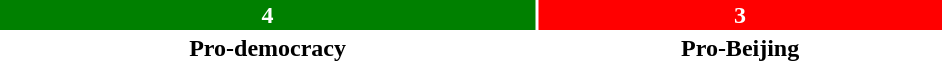<table style="width:50%; text-align:center;">
<tr style="color:white;">
<td style="background:green; width:57%;"><strong>4</strong></td>
<td style="background:red; width:43%;"><strong>3</strong></td>
</tr>
<tr>
<td><span><strong>Pro-democracy</strong></span></td>
<td><span><strong>Pro-Beijing</strong></span></td>
</tr>
</table>
